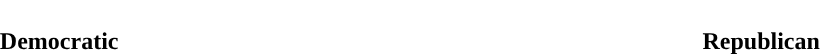<table style="width:70%; text-align:center">
<tr style="color:white">
<td style="background:"><strong>161</strong></td>
<td style="background:"><strong>9</strong></td>
<td style="background:"><strong>187</strong></td>
</tr>
<tr>
<td><span><strong>Democratic</strong></span></td>
<td></td>
<td><span><strong>Republican</strong></span></td>
</tr>
</table>
